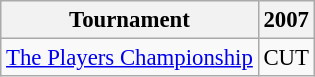<table class="wikitable" style="font-size:95%;">
<tr>
<th>Tournament</th>
<th>2007</th>
</tr>
<tr>
<td><a href='#'>The Players Championship</a></td>
<td>CUT</td>
</tr>
</table>
